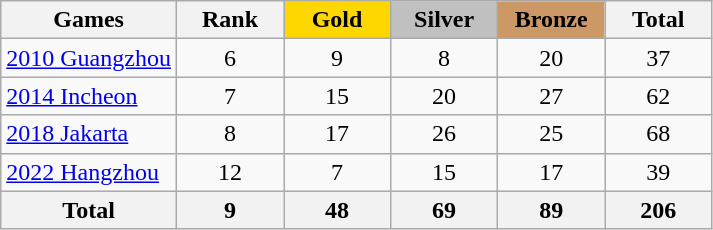<table class="wikitable sortable" style="margin-top:0em; text-align:center; font-size:100%;">
<tr>
<th>Games</th>
<th style="width:4em;">Rank</th>
<th style="background:gold; width:4em;"><strong>Gold</strong></th>
<th style="background:silver; width:4em;"><strong>Silver</strong></th>
<th style="background:#cc9966; width:4em;"><strong>Bronze</strong></th>
<th style="width:4em;">Total</th>
</tr>
<tr>
<td align=left> <a href='#'>2010 Guangzhou</a></td>
<td>6</td>
<td>9</td>
<td>8</td>
<td>20</td>
<td>37</td>
</tr>
<tr>
<td align=left> <a href='#'>2014 Incheon</a></td>
<td>7</td>
<td>15</td>
<td>20</td>
<td>27</td>
<td>62</td>
</tr>
<tr>
<td align=left> <a href='#'>2018 Jakarta</a></td>
<td>8</td>
<td>17</td>
<td>26</td>
<td>25</td>
<td>68</td>
</tr>
<tr>
<td align=left> <a href='#'>2022 Hangzhou</a></td>
<td>12</td>
<td>7</td>
<td>15</td>
<td>17</td>
<td>39</td>
</tr>
<tr>
<th>Total</th>
<th>9</th>
<th>48</th>
<th>69</th>
<th>89</th>
<th>206</th>
</tr>
</table>
